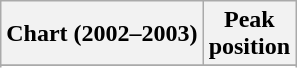<table class="wikitable sortable">
<tr>
<th align="left">Chart (2002–2003)</th>
<th align="center">Peak<br>position</th>
</tr>
<tr>
</tr>
<tr>
</tr>
</table>
